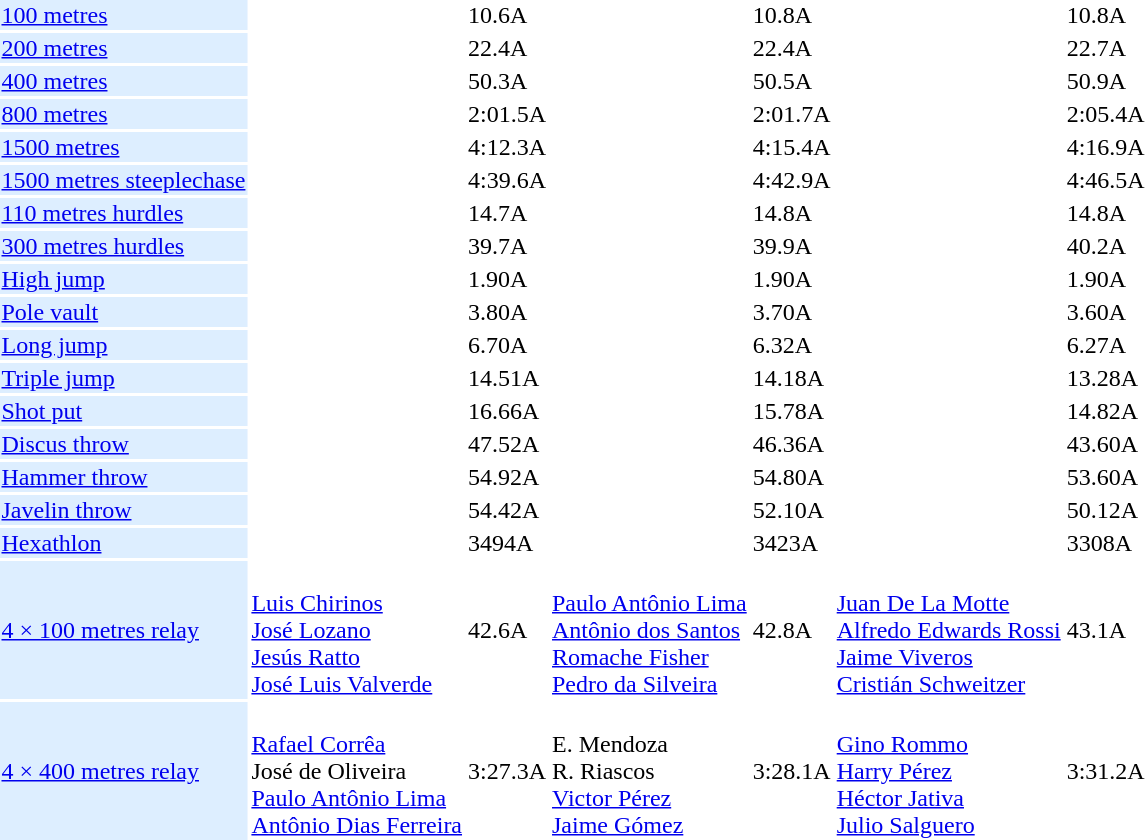<table>
<tr>
<td bgcolor = DDEEFF><a href='#'>100 metres</a></td>
<td></td>
<td>10.6A</td>
<td></td>
<td>10.8A</td>
<td></td>
<td>10.8A</td>
</tr>
<tr>
<td bgcolor = DDEEFF><a href='#'>200 metres</a></td>
<td></td>
<td>22.4A</td>
<td></td>
<td>22.4A</td>
<td></td>
<td>22.7A</td>
</tr>
<tr>
<td bgcolor = DDEEFF><a href='#'>400 metres</a></td>
<td></td>
<td>50.3A</td>
<td></td>
<td>50.5A</td>
<td></td>
<td>50.9A</td>
</tr>
<tr>
<td bgcolor = DDEEFF><a href='#'>800 metres</a></td>
<td></td>
<td>2:01.5A</td>
<td></td>
<td>2:01.7A</td>
<td></td>
<td>2:05.4A</td>
</tr>
<tr>
<td bgcolor = DDEEFF><a href='#'>1500 metres</a></td>
<td></td>
<td>4:12.3A</td>
<td></td>
<td>4:15.4A</td>
<td></td>
<td>4:16.9A</td>
</tr>
<tr>
<td bgcolor = DDEEFF><a href='#'>1500 metres steeplechase</a></td>
<td></td>
<td>4:39.6A</td>
<td></td>
<td>4:42.9A</td>
<td></td>
<td>4:46.5A</td>
</tr>
<tr>
<td bgcolor = DDEEFF><a href='#'>110 metres hurdles</a></td>
<td></td>
<td>14.7A</td>
<td></td>
<td>14.8A</td>
<td></td>
<td>14.8A</td>
</tr>
<tr>
<td bgcolor = DDEEFF><a href='#'>300 metres hurdles</a></td>
<td></td>
<td>39.7A</td>
<td></td>
<td>39.9A</td>
<td></td>
<td>40.2A</td>
</tr>
<tr>
<td bgcolor = DDEEFF><a href='#'>High jump</a></td>
<td></td>
<td>1.90A</td>
<td></td>
<td>1.90A</td>
<td></td>
<td>1.90A</td>
</tr>
<tr>
<td bgcolor = DDEEFF><a href='#'>Pole vault</a></td>
<td></td>
<td>3.80A</td>
<td></td>
<td>3.70A</td>
<td></td>
<td>3.60A</td>
</tr>
<tr>
<td bgcolor = DDEEFF><a href='#'>Long jump</a></td>
<td></td>
<td>6.70A</td>
<td></td>
<td>6.32A</td>
<td></td>
<td>6.27A</td>
</tr>
<tr>
<td bgcolor = DDEEFF><a href='#'>Triple jump</a></td>
<td></td>
<td>14.51A</td>
<td></td>
<td>14.18A</td>
<td></td>
<td>13.28A</td>
</tr>
<tr>
<td bgcolor = DDEEFF><a href='#'>Shot put</a></td>
<td></td>
<td>16.66A</td>
<td></td>
<td>15.78A</td>
<td></td>
<td>14.82A</td>
</tr>
<tr>
<td bgcolor = DDEEFF><a href='#'>Discus throw</a></td>
<td></td>
<td>47.52A</td>
<td></td>
<td>46.36A</td>
<td></td>
<td>43.60A</td>
</tr>
<tr>
<td bgcolor = DDEEFF><a href='#'>Hammer throw</a></td>
<td></td>
<td>54.92A</td>
<td></td>
<td>54.80A</td>
<td></td>
<td>53.60A</td>
</tr>
<tr>
<td bgcolor = DDEEFF><a href='#'>Javelin throw</a></td>
<td></td>
<td>54.42A</td>
<td></td>
<td>52.10A</td>
<td></td>
<td>50.12A</td>
</tr>
<tr>
<td bgcolor = DDEEFF><a href='#'>Hexathlon</a></td>
<td></td>
<td>3494A</td>
<td></td>
<td>3423A</td>
<td></td>
<td>3308A</td>
</tr>
<tr>
<td bgcolor = DDEEFF><a href='#'>4 × 100 metres relay</a></td>
<td> <br> <a href='#'>Luis Chirinos</a> <br> <a href='#'>José Lozano</a> <br> <a href='#'>Jesús Ratto</a> <br> <a href='#'>José Luis Valverde</a></td>
<td>42.6A</td>
<td> <br> <a href='#'>Paulo Antônio Lima</a> <br> <a href='#'>Antônio dos Santos</a> <br> <a href='#'>Romache Fisher</a> <br> <a href='#'>Pedro da Silveira</a></td>
<td>42.8A</td>
<td> <br> <a href='#'>Juan De La Motte</a> <br> <a href='#'>Alfredo Edwards Rossi</a> <br> <a href='#'>Jaime Viveros</a> <br> <a href='#'>Cristián Schweitzer</a></td>
<td>43.1A</td>
</tr>
<tr>
<td bgcolor = DDEEFF><a href='#'>4 × 400 metres relay</a></td>
<td> <br> <a href='#'>Rafael Corrêa</a> <br> José de Oliveira <br> <a href='#'>Paulo Antônio Lima</a> <br> <a href='#'>Antônio Dias Ferreira</a></td>
<td>3:27.3A</td>
<td> <br> E. Mendoza <br> R. Riascos <br> <a href='#'>Victor Pérez</a> <br> <a href='#'>Jaime Gómez</a></td>
<td>3:28.1A</td>
<td> <br> <a href='#'>Gino Rommo</a> <br> <a href='#'>Harry Pérez</a> <br> <a href='#'>Héctor Jativa</a> <br> <a href='#'>Julio Salguero</a></td>
<td>3:31.2A</td>
</tr>
</table>
